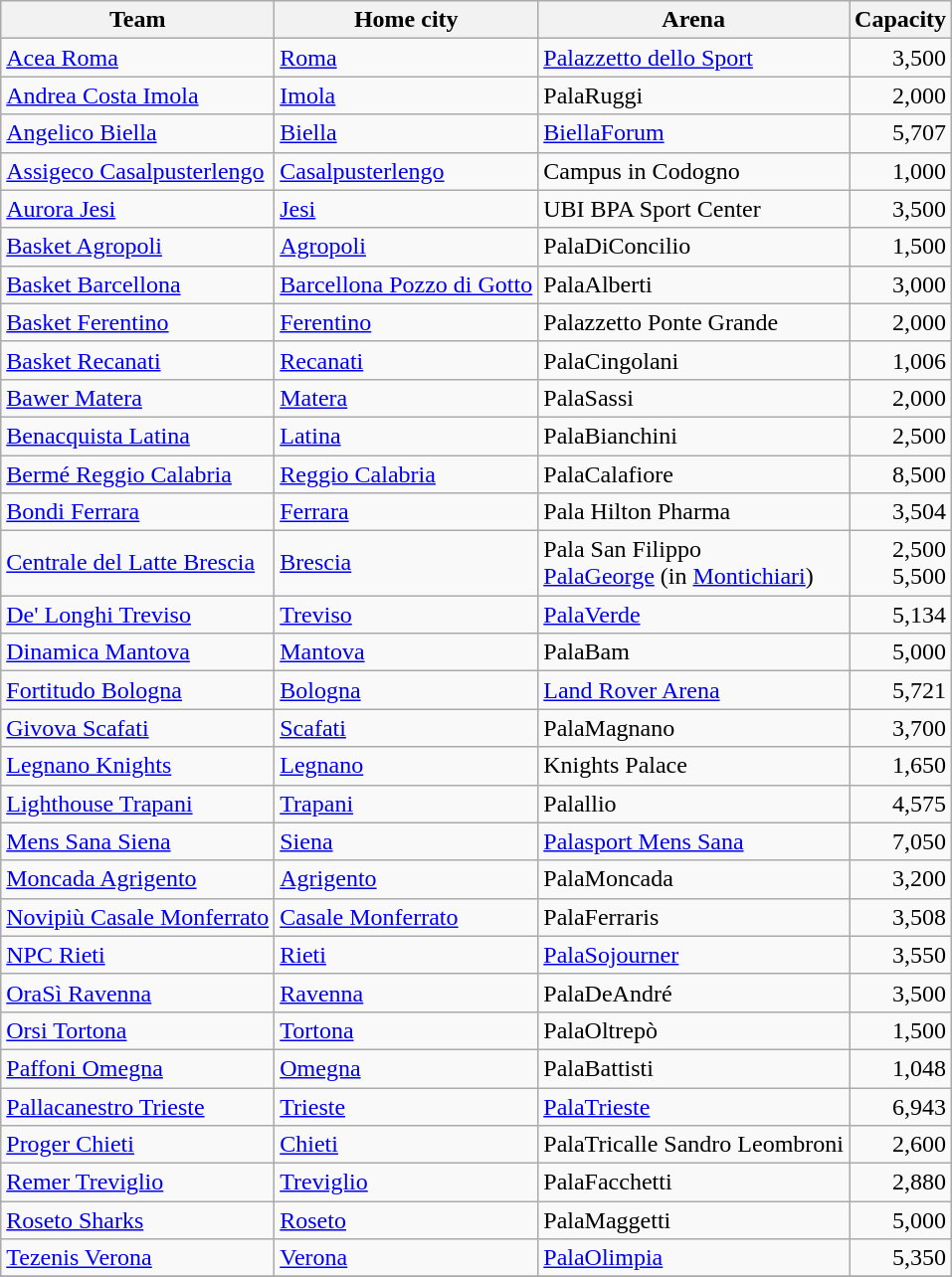<table class="wikitable sortable" style="margin:1em 2em 1em 1em;">
<tr>
<th>Team</th>
<th>Home city</th>
<th>Arena</th>
<th>Capacity</th>
</tr>
<tr>
<td><a href='#'>Acea Roma</a></td>
<td><a href='#'>Roma</a></td>
<td><a href='#'>Palazzetto dello Sport</a></td>
<td align=right>3,500</td>
</tr>
<tr>
<td><a href='#'>Andrea Costa Imola</a></td>
<td><a href='#'>Imola</a></td>
<td>PalaRuggi</td>
<td align=right>2,000</td>
</tr>
<tr>
<td><a href='#'>Angelico Biella</a></td>
<td><a href='#'>Biella</a></td>
<td><a href='#'>BiellaForum</a></td>
<td align=right>5,707</td>
</tr>
<tr>
<td><a href='#'>Assigeco Casalpusterlengo</a></td>
<td><a href='#'>Casalpusterlengo</a></td>
<td>Campus in Codogno</td>
<td align=right>1,000</td>
</tr>
<tr>
<td><a href='#'>Aurora Jesi</a></td>
<td><a href='#'>Jesi</a></td>
<td>UBI BPA Sport Center</td>
<td align=right>3,500</td>
</tr>
<tr>
<td><a href='#'>Basket Agropoli</a></td>
<td><a href='#'>Agropoli</a></td>
<td>PalaDiConcilio</td>
<td align=right>1,500</td>
</tr>
<tr>
<td><a href='#'>Basket Barcellona</a></td>
<td><a href='#'>Barcellona Pozzo di Gotto</a></td>
<td>PalaAlberti</td>
<td align=right>3,000</td>
</tr>
<tr>
<td><a href='#'>Basket Ferentino</a></td>
<td><a href='#'>Ferentino</a></td>
<td>Palazzetto Ponte Grande</td>
<td align=right>2,000</td>
</tr>
<tr>
<td><a href='#'>Basket Recanati</a></td>
<td><a href='#'>Recanati</a></td>
<td>PalaCingolani</td>
<td align=right>1,006</td>
</tr>
<tr>
<td><a href='#'>Bawer Matera</a></td>
<td><a href='#'>Matera</a></td>
<td>PalaSassi</td>
<td align=right>2,000</td>
</tr>
<tr>
<td><a href='#'>Benacquista Latina</a></td>
<td><a href='#'>Latina</a></td>
<td>PalaBianchini</td>
<td align=right>2,500</td>
</tr>
<tr>
<td><a href='#'>Bermé Reggio Calabria</a></td>
<td><a href='#'>Reggio Calabria</a></td>
<td>PalaCalafiore</td>
<td align=right>8,500</td>
</tr>
<tr>
<td><a href='#'>Bondi Ferrara</a></td>
<td><a href='#'>Ferrara</a></td>
<td>Pala Hilton Pharma</td>
<td align=right>3,504</td>
</tr>
<tr>
<td><a href='#'>Centrale del Latte Brescia</a></td>
<td><a href='#'>Brescia</a></td>
<td>Pala San Filippo<br><a href='#'>PalaGeorge</a> (in <a href='#'>Montichiari</a>)</td>
<td align=right>2,500<br>5,500</td>
</tr>
<tr>
<td><a href='#'>De' Longhi Treviso</a></td>
<td><a href='#'>Treviso</a></td>
<td><a href='#'>PalaVerde</a></td>
<td align=right>5,134</td>
</tr>
<tr>
<td><a href='#'>Dinamica Mantova</a></td>
<td><a href='#'>Mantova</a></td>
<td>PalaBam</td>
<td align=right>5,000</td>
</tr>
<tr>
<td><a href='#'>Fortitudo Bologna</a></td>
<td><a href='#'>Bologna</a></td>
<td><a href='#'>Land Rover Arena</a></td>
<td align=right>5,721</td>
</tr>
<tr>
<td><a href='#'>Givova Scafati</a></td>
<td><a href='#'>Scafati</a></td>
<td>PalaMagnano</td>
<td align=right>3,700</td>
</tr>
<tr>
<td><a href='#'>Legnano Knights</a></td>
<td><a href='#'>Legnano</a></td>
<td>Knights Palace</td>
<td align=right>1,650</td>
</tr>
<tr>
<td><a href='#'>Lighthouse Trapani</a></td>
<td><a href='#'>Trapani</a></td>
<td>Palallio</td>
<td align=right>4,575</td>
</tr>
<tr>
<td><a href='#'>Mens Sana Siena</a></td>
<td><a href='#'>Siena</a></td>
<td><a href='#'>Palasport Mens Sana</a></td>
<td align=right>7,050</td>
</tr>
<tr>
<td><a href='#'>Moncada Agrigento</a></td>
<td><a href='#'>Agrigento</a></td>
<td>PalaMoncada</td>
<td align=right>3,200</td>
</tr>
<tr>
<td><a href='#'>Novipiù Casale Monferrato</a></td>
<td><a href='#'>Casale Monferrato</a></td>
<td>PalaFerraris</td>
<td align=right>3,508</td>
</tr>
<tr>
<td><a href='#'>NPC Rieti</a></td>
<td><a href='#'>Rieti</a></td>
<td><a href='#'>PalaSojourner</a></td>
<td align=right>3,550</td>
</tr>
<tr>
<td><a href='#'>OraSì Ravenna</a></td>
<td><a href='#'>Ravenna</a></td>
<td>PalaDeAndré</td>
<td align=right>3,500</td>
</tr>
<tr>
<td><a href='#'>Orsi Tortona</a></td>
<td><a href='#'>Tortona</a></td>
<td>PalaOltrepò</td>
<td align=right>1,500</td>
</tr>
<tr>
<td><a href='#'>Paffoni Omegna</a></td>
<td><a href='#'>Omegna</a></td>
<td>PalaBattisti</td>
<td align=right>1,048</td>
</tr>
<tr>
<td><a href='#'>Pallacanestro Trieste</a></td>
<td><a href='#'>Trieste</a></td>
<td><a href='#'>PalaTrieste</a></td>
<td align=right>6,943</td>
</tr>
<tr>
<td><a href='#'>Proger Chieti</a></td>
<td><a href='#'>Chieti</a></td>
<td>PalaTricalle Sandro Leombroni</td>
<td align=right>2,600</td>
</tr>
<tr>
<td><a href='#'>Remer Treviglio</a></td>
<td><a href='#'>Treviglio</a></td>
<td>PalaFacchetti</td>
<td align=right>2,880</td>
</tr>
<tr>
<td><a href='#'>Roseto Sharks</a></td>
<td><a href='#'>Roseto</a></td>
<td>PalaMaggetti</td>
<td align=right>5,000</td>
</tr>
<tr>
<td><a href='#'>Tezenis Verona</a></td>
<td><a href='#'>Verona</a></td>
<td><a href='#'>PalaOlimpia</a></td>
<td align=right>5,350</td>
</tr>
<tr>
</tr>
</table>
